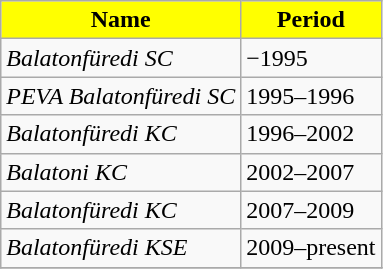<table class="wikitable" style="text-align: left">
<tr>
<th style="color:black; background:yellow">Name</th>
<th style="color:black; background:yellow">Period</th>
</tr>
<tr>
<td align=left><em>Balatonfüredi SC</em></td>
<td>−1995</td>
</tr>
<tr>
<td align=left><em>PEVA Balatonfüredi SC</em></td>
<td>1995–1996</td>
</tr>
<tr>
<td align=left><em>Balatonfüredi KC</em></td>
<td>1996–2002</td>
</tr>
<tr>
<td align=left><em>Balatoni KC</em></td>
<td>2002–2007</td>
</tr>
<tr>
<td align=left><em>Balatonfüredi KC</em></td>
<td>2007–2009</td>
</tr>
<tr>
<td align=left><em>Balatonfüredi KSE</em></td>
<td>2009–present</td>
</tr>
<tr>
</tr>
</table>
